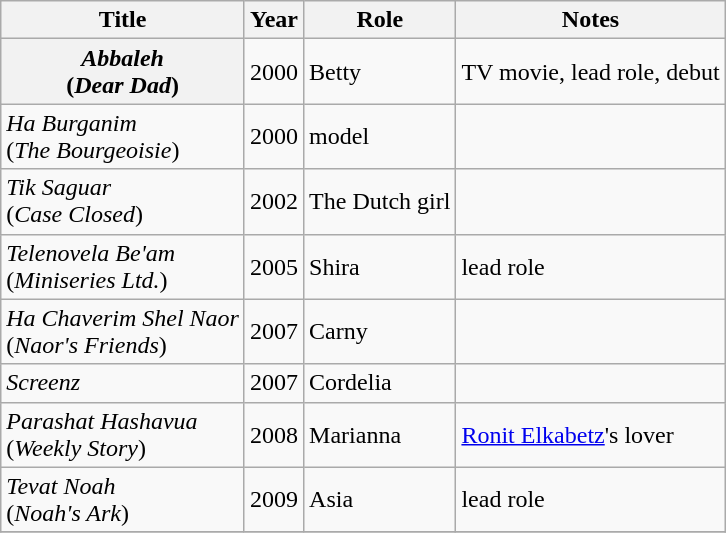<table class="wikitable sortable plainrowheaders">
<tr>
<th scope="col">Title</th>
<th scope="col">Year</th>
<th scope="col">Role</th>
<th scope="col" class="unsortable">Notes</th>
</tr>
<tr>
<th scope="row"><em>Abbaleh</em> <br>(<em>Dear Dad</em>)</th>
<td align="center">2000</td>
<td>Betty</td>
<td>TV movie, lead role, debut</td>
</tr>
<tr>
<td scope="row"><em>Ha Burganim</em> <br>(<em>The Bourgeoisie</em>)</td>
<td align="center">2000</td>
<td>model</td>
<td></td>
</tr>
<tr>
<td scope="row"><em>Tik Saguar</em> <br>(<em>Case Closed</em>)</td>
<td align="center">2002</td>
<td>The Dutch girl</td>
<td></td>
</tr>
<tr>
<td scope="row"><em>Telenovela Be'am</em><br>(<em>Miniseries Ltd.</em>)</td>
<td align="center">2005</td>
<td>Shira</td>
<td>lead role</td>
</tr>
<tr>
<td scope="row"><em>Ha Chaverim Shel Naor</em> <br>(<em>Naor's Friends</em>)</td>
<td align="center">2007</td>
<td>Carny</td>
<td></td>
</tr>
<tr>
<td scope="row"><em>Screenz</em></td>
<td align="center">2007</td>
<td>Cordelia</td>
<td></td>
</tr>
<tr>
<td scope="row"><em>Parashat Hashavua</em> <br>(<em>Weekly Story</em>)</td>
<td align="center">2008</td>
<td>Marianna</td>
<td><a href='#'>Ronit Elkabetz</a>'s lover</td>
</tr>
<tr>
<td scope="row"><em>Tevat Noah</em><br>(<em>Noah's Ark</em>)</td>
<td align="center">2009</td>
<td>Asia</td>
<td>lead role</td>
</tr>
<tr>
</tr>
</table>
